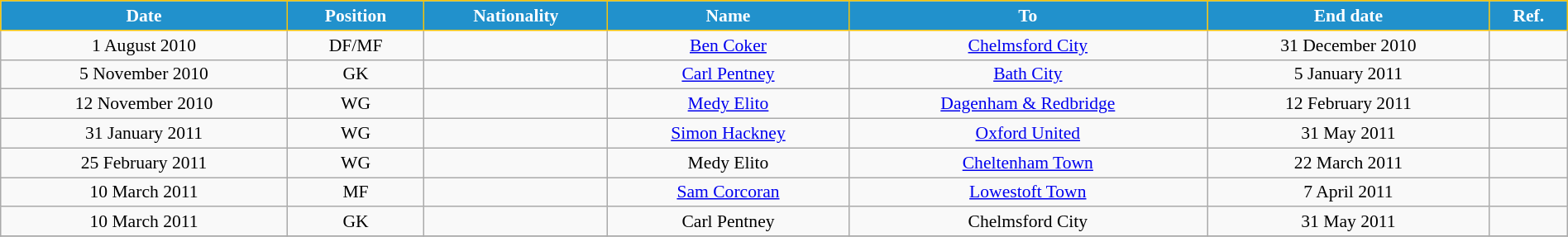<table class="wikitable" style="text-align:center; font-size:90%; width:100%;">
<tr>
<th style="background:#2191CC; color:white; border:1px solid #F7C408; text-align:center;">Date</th>
<th style="background:#2191CC; color:white; border:1px solid #F7C408; text-align:center;">Position</th>
<th style="background:#2191CC; color:white; border:1px solid #F7C408; text-align:center;">Nationality</th>
<th style="background:#2191CC; color:white; border:1px solid #F7C408; text-align:center;">Name</th>
<th style="background:#2191CC; color:white; border:1px solid #F7C408; text-align:center;">To</th>
<th style="background:#2191CC; color:white; border:1px solid #F7C408; text-align:center;">End date</th>
<th style="background:#2191CC; color:white; border:1px solid #F7C408; text-align:center;">Ref.</th>
</tr>
<tr>
<td>1 August 2010</td>
<td>DF/MF</td>
<td></td>
<td><a href='#'>Ben Coker</a></td>
<td> <a href='#'>Chelmsford City</a></td>
<td>31 December 2010</td>
<td></td>
</tr>
<tr>
<td>5 November 2010</td>
<td>GK</td>
<td></td>
<td><a href='#'>Carl Pentney</a></td>
<td> <a href='#'>Bath City</a></td>
<td>5 January 2011</td>
<td></td>
</tr>
<tr>
<td>12 November 2010</td>
<td>WG</td>
<td></td>
<td><a href='#'>Medy Elito</a></td>
<td> <a href='#'>Dagenham & Redbridge</a></td>
<td>12 February 2011</td>
<td></td>
</tr>
<tr>
<td>31 January 2011</td>
<td>WG</td>
<td></td>
<td><a href='#'>Simon Hackney</a></td>
<td> <a href='#'>Oxford United</a></td>
<td>31 May 2011</td>
<td></td>
</tr>
<tr>
<td>25 February 2011</td>
<td>WG</td>
<td></td>
<td>Medy Elito</td>
<td> <a href='#'>Cheltenham Town</a></td>
<td>22 March 2011</td>
<td></td>
</tr>
<tr>
<td>10 March 2011</td>
<td>MF</td>
<td></td>
<td><a href='#'>Sam Corcoran</a></td>
<td> <a href='#'>Lowestoft Town</a></td>
<td>7 April 2011</td>
<td></td>
</tr>
<tr>
<td>10 March 2011</td>
<td>GK</td>
<td></td>
<td>Carl Pentney</td>
<td> Chelmsford City</td>
<td>31 May 2011</td>
<td></td>
</tr>
<tr>
</tr>
</table>
